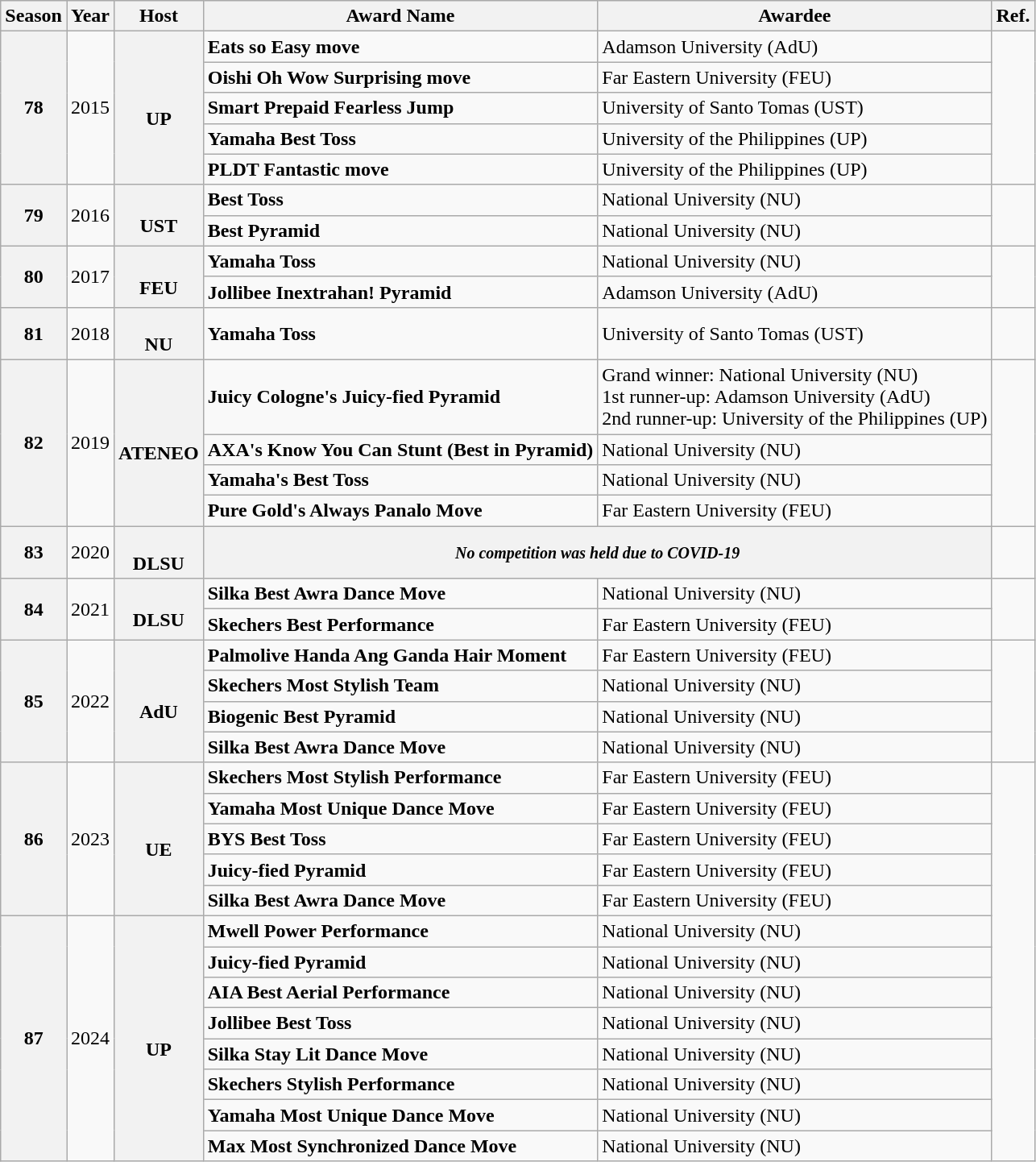<table class="wikitable" style="text align: center">
<tr bgcolor="#efefef">
<th>Season</th>
<th>Year</th>
<th>Host</th>
<th>Award Name</th>
<th>Awardee</th>
<th>Ref.</th>
</tr>
<tr>
<th rowspan="5" align="center">78</th>
<td rowspan="5">2015</td>
<th rowspan="5"><strong><br>UP</strong></th>
<td><strong>Eats so Easy move</strong></td>
<td> Adamson University (AdU)</td>
<td rowspan="5"></td>
</tr>
<tr>
<td><strong>Oishi Oh Wow Surprising move</strong></td>
<td> Far Eastern University (FEU)</td>
</tr>
<tr>
<td><strong>Smart Prepaid Fearless Jump</strong></td>
<td> University of Santo Tomas (UST)</td>
</tr>
<tr>
<td><strong>Yamaha Best Toss</strong></td>
<td> University of the Philippines (UP)</td>
</tr>
<tr>
<td><strong>PLDT Fantastic move</strong></td>
<td> University of the Philippines (UP)</td>
</tr>
<tr>
<th rowspan="2" align="center">79</th>
<td rowspan="2">2016</td>
<th rowspan="2"><br>UST</th>
<td><strong>Best Toss</strong></td>
<td> National University (NU)</td>
<td rowspan="2"></td>
</tr>
<tr>
<td><strong>Best Pyramid</strong></td>
<td> National University (NU)</td>
</tr>
<tr>
<th rowspan="2" align="center">80</th>
<td rowspan="2">2017</td>
<th rowspan="2"><br>FEU</th>
<td><strong>Yamaha Toss</strong></td>
<td> National University (NU)</td>
<td rowspan="2"></td>
</tr>
<tr>
<td><strong>Jollibee Inextrahan! Pyramid</strong></td>
<td> Adamson University (AdU)</td>
</tr>
<tr>
<th align="center">81</th>
<td>2018</td>
<th><br>NU</th>
<td><strong>Yamaha Toss</strong></td>
<td> University of Santo Tomas (UST)</td>
<td rowspan="1"></td>
</tr>
<tr>
<th rowspan="4" align="center">82</th>
<td rowspan="4">2019</td>
<th rowspan="4"><br>ATENEO</th>
<td><strong>Juicy Cologne's Juicy-fied Pyramid</strong></td>
<td>Grand winner:  National University (NU)<br>1st runner-up:  Adamson University (AdU)<br>2nd runner-up:  University of the Philippines (UP)</td>
<td rowspan="4"></td>
</tr>
<tr>
<td><strong>AXA's Know You Can Stunt (Best in Pyramid)</strong></td>
<td> National University (NU)</td>
</tr>
<tr>
<td><strong>Yamaha's Best Toss</strong></td>
<td> National University (NU)</td>
</tr>
<tr>
<td><strong>Pure Gold's Always Panalo Move</strong></td>
<td> Far Eastern University (FEU)</td>
</tr>
<tr>
<th>83</th>
<td>2020</td>
<th><br>DLSU</th>
<th colspan="2"><em><small>No competition was held due to COVID-19</small></em></th>
<td></td>
</tr>
<tr>
<th rowspan="2">84</th>
<td rowspan="2">2021</td>
<th rowspan="2"><br>DLSU</th>
<td><strong>Silka Best Awra Dance Move</strong></td>
<td> National University (NU)</td>
<td rowspan="2"></td>
</tr>
<tr>
<td><strong>Skechers Best Performance</strong></td>
<td> Far Eastern University (FEU)</td>
</tr>
<tr>
<th rowspan="4">85</th>
<td rowspan="4">2022</td>
<th rowspan="4"><br>AdU</th>
<td><strong>Palmolive Handa Ang Ganda Hair Moment</strong></td>
<td> Far Eastern University (FEU)</td>
<td rowspan="4"></td>
</tr>
<tr>
<td><strong>Skechers Most Stylish Team</strong></td>
<td> National University (NU)</td>
</tr>
<tr>
<td><strong>Biogenic Best Pyramid</strong></td>
<td> National University (NU)</td>
</tr>
<tr>
<td><strong>Silka Best Awra Dance Move</strong></td>
<td> National University (NU)</td>
</tr>
<tr>
<th rowspan="5">86</th>
<td rowspan="5">2023</td>
<th rowspan="5"><br>UE</th>
<td><strong>Skechers Most Stylish Performance</strong></td>
<td> Far Eastern University (FEU)</td>
</tr>
<tr>
<td><strong>Yamaha Most Unique Dance Move</strong></td>
<td> Far Eastern University (FEU)</td>
</tr>
<tr>
<td><strong>BYS Best Toss</strong></td>
<td> Far Eastern University (FEU)</td>
</tr>
<tr>
<td><strong>Juicy-fied Pyramid</strong></td>
<td> Far Eastern University (FEU)</td>
</tr>
<tr>
<td><strong>Silka Best Awra Dance Move</strong></td>
<td> Far Eastern University (FEU)</td>
</tr>
<tr>
<th rowspan="8">87</th>
<td rowspan="8">2024</td>
<th rowspan="8"><br>UP</th>
<td><strong>Mwell Power Performance</strong></td>
<td> National University (NU)</td>
</tr>
<tr>
<td><strong>Juicy-fied Pyramid</strong></td>
<td> National University (NU)</td>
</tr>
<tr>
<td><strong>AIA Best Aerial Performance</strong></td>
<td> National University (NU)</td>
</tr>
<tr>
<td><strong>Jollibee Best Toss</strong></td>
<td> National University (NU)</td>
</tr>
<tr>
<td><strong>Silka Stay Lit Dance Move</strong></td>
<td> National University (NU)</td>
</tr>
<tr>
<td><strong>Skechers Stylish Performance</strong></td>
<td> National University (NU)</td>
</tr>
<tr>
<td><strong>Yamaha Most Unique Dance Move</strong></td>
<td> National University (NU)</td>
</tr>
<tr>
<td><strong>Max Most Synchronized Dance Move</strong></td>
<td> National University (NU)</td>
</tr>
</table>
